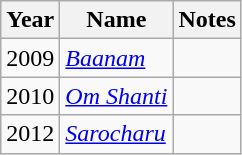<table class="wikitable">
<tr>
<th>Year</th>
<th>Name</th>
<th>Notes</th>
</tr>
<tr>
<td>2009</td>
<td><em><a href='#'>Baanam</a></em></td>
<td></td>
</tr>
<tr>
<td>2010</td>
<td><em><a href='#'>Om Shanti</a></em></td>
<td></td>
</tr>
<tr>
<td>2012</td>
<td><em><a href='#'>Sarocharu</a></em></td>
<td></td>
</tr>
</table>
